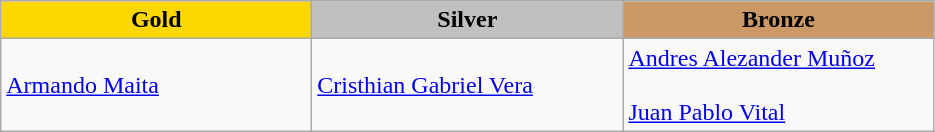<table class="wikitable" style="text-align:left">
<tr align="center">
<td width=200 bgcolor=gold><strong>Gold</strong></td>
<td width=200 bgcolor=silver><strong>Silver</strong></td>
<td width=200 bgcolor=CC9966><strong>Bronze</strong></td>
</tr>
<tr>
<td><a href='#'>Armando Maita</a><br><em></em></td>
<td><a href='#'>Cristhian Gabriel Vera</a><br><em></em></td>
<td><a href='#'>Andres Alezander Muñoz</a><br><em></em><br><a href='#'>Juan Pablo Vital</a><br><em></em></td>
</tr>
</table>
